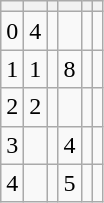<table class="wikitable">
<tr>
<th></th>
<th></th>
<th></th>
<th></th>
<th></th>
<th></th>
</tr>
<tr>
<td>0</td>
<td>4</td>
<td></td>
<td></td>
<td></td>
<td></td>
</tr>
<tr>
<td>1</td>
<td>1</td>
<td></td>
<td>8</td>
<td></td>
<td></td>
</tr>
<tr>
<td>2</td>
<td>2</td>
<td></td>
<td></td>
<td></td>
<td></td>
</tr>
<tr>
<td>3</td>
<td></td>
<td></td>
<td>4</td>
<td></td>
<td></td>
</tr>
<tr>
<td>4</td>
<td></td>
<td></td>
<td>5</td>
<td></td>
<td></td>
</tr>
</table>
